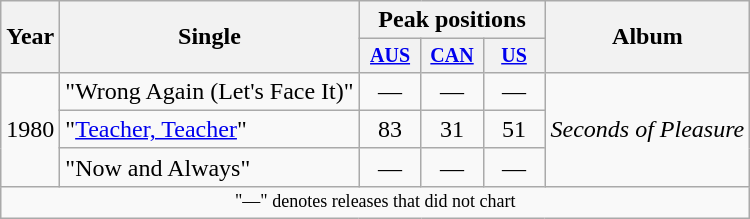<table class="wikitable" style="text-align:center;">
<tr>
<th rowspan="2">Year</th>
<th rowspan="2">Single</th>
<th colspan="3">Peak positions</th>
<th rowspan="2">Album</th>
</tr>
<tr style="font-size:smaller;">
<th style="width:35px;"><a href='#'>AUS</a><br></th>
<th style="width:35px;"><a href='#'>CAN</a><br></th>
<th style="width:35px;"><a href='#'>US</a><br></th>
</tr>
<tr>
<td rowspan="3">1980</td>
<td style="text-align:left;">"Wrong Again (Let's Face It)"</td>
<td>—</td>
<td>—</td>
<td>—</td>
<td style="text-align:left;" rowspan="3"><em>Seconds of Pleasure</em></td>
</tr>
<tr>
<td style="text-align:left;">"<a href='#'>Teacher, Teacher</a>"</td>
<td>83</td>
<td>31</td>
<td>51</td>
</tr>
<tr>
<td style="text-align:left;">"Now and Always"</td>
<td>—</td>
<td>—</td>
<td>—</td>
</tr>
<tr>
<td colspan="10" style="font-size:9pt">"—" denotes releases that did not chart</td>
</tr>
</table>
